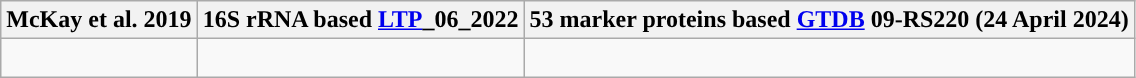<table class="wikitable">
<tr>
<th colspan=1>McKay et al. 2019</th>
<th colspan=1>16S rRNA based <a href='#'>LTP</a>_06_2022</th>
<th colspan=1>53 marker proteins based <a href='#'>GTDB</a> 09-RS220 (24 April 2024)</th>
</tr>
<tr>
<td style="vertical-align:top"><br></td>
<td><br></td>
<td><br></td>
</tr>
</table>
